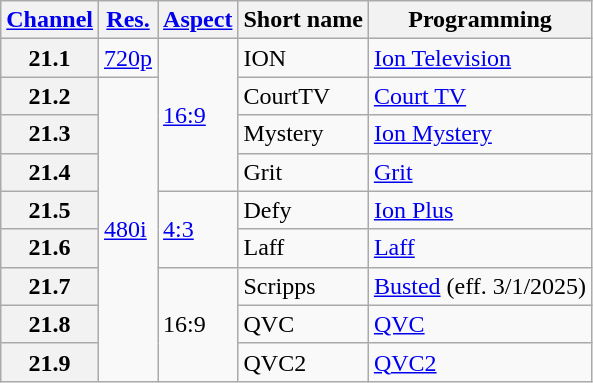<table class="wikitable">
<tr>
<th scope = "col"><a href='#'>Channel</a></th>
<th scope = "col"><a href='#'>Res.</a></th>
<th scope = "col"><a href='#'>Aspect</a></th>
<th scope = "col">Short name</th>
<th scope = "col">Programming</th>
</tr>
<tr>
<th scope = "row">21.1</th>
<td><a href='#'>720p</a></td>
<td rowspan="4"><a href='#'>16:9</a></td>
<td>ION</td>
<td><a href='#'>Ion Television</a></td>
</tr>
<tr>
<th scope = "row">21.2</th>
<td rowspan="8"><a href='#'>480i</a></td>
<td>CourtTV</td>
<td><a href='#'>Court TV</a></td>
</tr>
<tr>
<th scope = "row">21.3</th>
<td>Mystery</td>
<td><a href='#'>Ion Mystery</a></td>
</tr>
<tr>
<th scope = "row">21.4</th>
<td>Grit</td>
<td><a href='#'>Grit</a></td>
</tr>
<tr>
<th scope = "row">21.5</th>
<td rowspan="2"><a href='#'>4:3</a></td>
<td>Defy</td>
<td><a href='#'>Ion Plus</a></td>
</tr>
<tr>
<th scope = "row">21.6</th>
<td>Laff</td>
<td><a href='#'>Laff</a></td>
</tr>
<tr>
<th scope = "row">21.7</th>
<td rowspan="3">16:9</td>
<td>Scripps</td>
<td><a href='#'>Busted</a> (eff. 3/1/2025)</td>
</tr>
<tr>
<th scope = "row">21.8</th>
<td>QVC</td>
<td><a href='#'>QVC</a></td>
</tr>
<tr>
<th scope = "row">21.9</th>
<td>QVC2</td>
<td><a href='#'>QVC2</a></td>
</tr>
</table>
